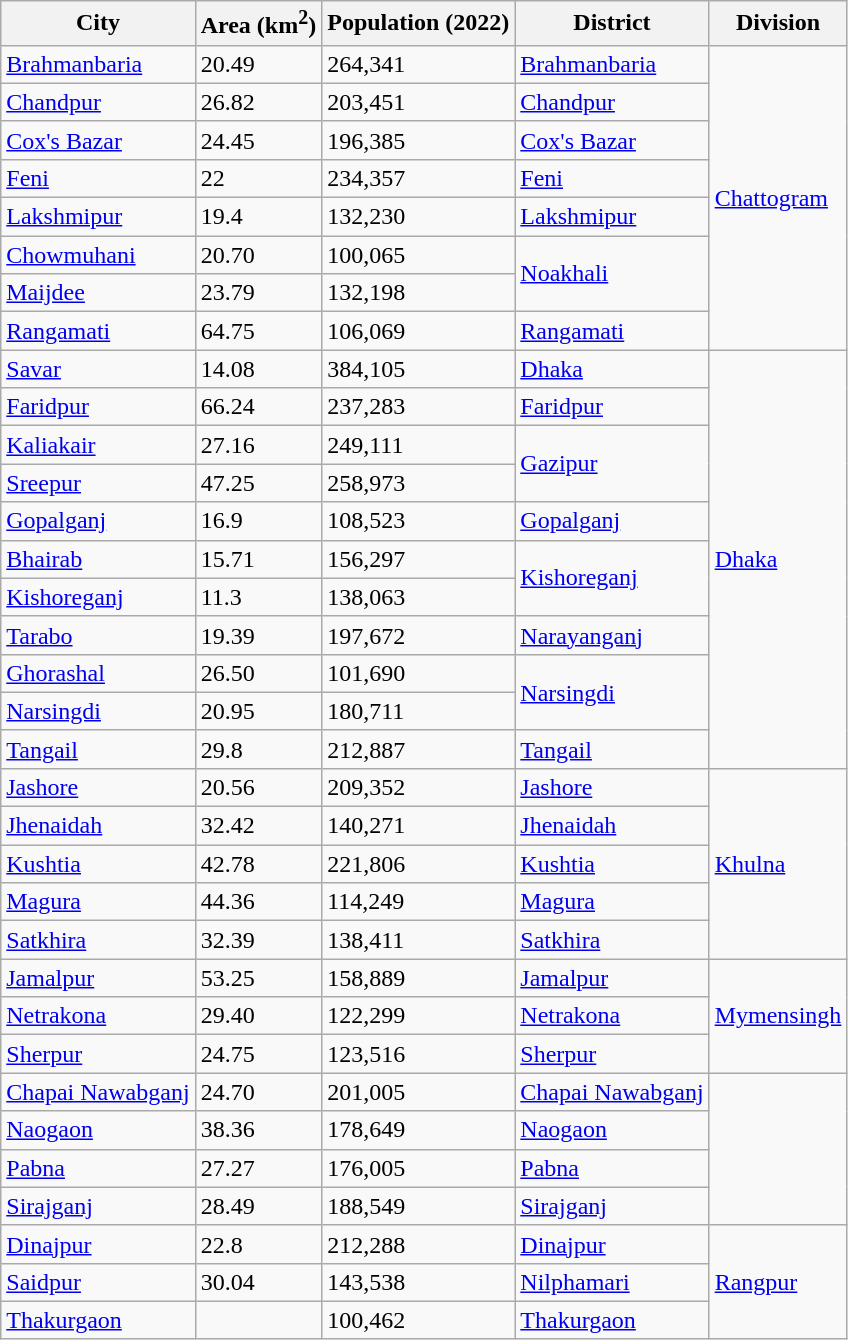<table class="wikitable sortable mw-datatable static-row-numbers">
<tr>
<th>City</th>
<th>Area (km<sup>2</sup>)</th>
<th>Population (2022)</th>
<th>District</th>
<th>Division</th>
</tr>
<tr>
<td><a href='#'>Brahmanbaria</a></td>
<td>20.49</td>
<td>264,341</td>
<td><a href='#'>Brahmanbaria</a></td>
<td rowspan="8"><a href='#'>Chattogram</a></td>
</tr>
<tr>
<td><a href='#'>Chandpur</a></td>
<td>26.82</td>
<td>203,451</td>
<td><a href='#'>Chandpur</a></td>
</tr>
<tr>
<td><a href='#'>Cox's Bazar</a></td>
<td>24.45</td>
<td>196,385</td>
<td><a href='#'>Cox's Bazar</a></td>
</tr>
<tr>
<td><a href='#'>Feni</a></td>
<td>22</td>
<td>234,357</td>
<td><a href='#'>Feni</a></td>
</tr>
<tr>
<td><a href='#'>Lakshmipur</a></td>
<td>19.4</td>
<td>132,230</td>
<td><a href='#'>Lakshmipur</a></td>
</tr>
<tr>
<td><a href='#'>Chowmuhani</a></td>
<td>20.70</td>
<td>100,065</td>
<td rowspan="2"><a href='#'>Noakhali</a></td>
</tr>
<tr>
<td><a href='#'>Maijdee</a></td>
<td>23.79</td>
<td>132,198</td>
</tr>
<tr>
<td><a href='#'>Rangamati</a></td>
<td>64.75</td>
<td>106,069</td>
<td><a href='#'>Rangamati</a></td>
</tr>
<tr>
<td><a href='#'>Savar</a></td>
<td>14.08</td>
<td>384,105</td>
<td><a href='#'>Dhaka</a></td>
<td rowspan="11"><a href='#'>Dhaka</a></td>
</tr>
<tr>
<td><a href='#'>Faridpur</a></td>
<td>66.24</td>
<td>237,283</td>
<td><a href='#'>Faridpur</a></td>
</tr>
<tr>
<td><a href='#'>Kaliakair</a></td>
<td>27.16</td>
<td>249,111</td>
<td rowspan="2"><a href='#'>Gazipur</a></td>
</tr>
<tr>
<td><a href='#'>Sreepur</a></td>
<td>47.25</td>
<td>258,973</td>
</tr>
<tr>
<td><a href='#'>Gopalganj</a></td>
<td>16.9</td>
<td>108,523</td>
<td><a href='#'>Gopalganj</a></td>
</tr>
<tr>
<td><a href='#'>Bhairab</a></td>
<td>15.71</td>
<td>156,297</td>
<td rowspan="2"><a href='#'>Kishoreganj</a></td>
</tr>
<tr>
<td><a href='#'>Kishoreganj</a></td>
<td>11.3</td>
<td>138,063</td>
</tr>
<tr>
<td><a href='#'>Tarabo</a></td>
<td>19.39</td>
<td>197,672</td>
<td><a href='#'>Narayanganj</a></td>
</tr>
<tr>
<td><a href='#'>Ghorashal</a></td>
<td>26.50</td>
<td>101,690</td>
<td rowspan="2"><a href='#'>Narsingdi</a></td>
</tr>
<tr>
<td><a href='#'>Narsingdi</a></td>
<td>20.95</td>
<td>180,711</td>
</tr>
<tr>
<td><a href='#'>Tangail</a></td>
<td>29.8</td>
<td>212,887</td>
<td><a href='#'>Tangail</a></td>
</tr>
<tr>
<td><a href='#'>Jashore</a></td>
<td>20.56</td>
<td>209,352</td>
<td><a href='#'>Jashore</a></td>
<td rowspan="5"><a href='#'>Khulna</a></td>
</tr>
<tr>
<td><a href='#'>Jhenaidah</a></td>
<td>32.42</td>
<td>140,271</td>
<td><a href='#'>Jhenaidah</a></td>
</tr>
<tr>
<td><a href='#'>Kushtia</a></td>
<td>42.78</td>
<td>221,806</td>
<td><a href='#'>Kushtia</a></td>
</tr>
<tr>
<td><a href='#'>Magura</a></td>
<td>44.36</td>
<td>114,249</td>
<td><a href='#'>Magura</a></td>
</tr>
<tr>
<td><a href='#'>Satkhira</a></td>
<td>32.39</td>
<td>138,411</td>
<td><a href='#'>Satkhira</a></td>
</tr>
<tr>
<td><a href='#'>Jamalpur</a></td>
<td>53.25</td>
<td>158,889</td>
<td><a href='#'>Jamalpur</a></td>
<td rowspan="3"><a href='#'>Mymensingh</a></td>
</tr>
<tr>
<td><a href='#'>Netrakona</a></td>
<td>29.40</td>
<td>122,299</td>
<td><a href='#'>Netrakona</a></td>
</tr>
<tr>
<td><a href='#'>Sherpur</a></td>
<td>24.75</td>
<td>123,516</td>
<td><a href='#'>Sherpur</a></td>
</tr>
<tr>
<td><a href='#'>Chapai Nawabganj</a></td>
<td>24.70</td>
<td>201,005</td>
<td><a href='#'>Chapai Nawabganj</a></td>
</tr>
<tr>
<td><a href='#'>Naogaon</a></td>
<td>38.36</td>
<td>178,649</td>
<td><a href='#'>Naogaon</a></td>
</tr>
<tr>
<td><a href='#'>Pabna</a></td>
<td>27.27</td>
<td>176,005</td>
<td><a href='#'>Pabna</a></td>
</tr>
<tr>
<td><a href='#'>Sirajganj</a></td>
<td>28.49</td>
<td>188,549</td>
<td><a href='#'>Sirajganj</a></td>
</tr>
<tr>
<td><a href='#'>Dinajpur</a></td>
<td>22.8</td>
<td>212,288</td>
<td><a href='#'>Dinajpur</a></td>
<td rowspan="3"><a href='#'>Rangpur</a></td>
</tr>
<tr>
<td><a href='#'>Saidpur</a></td>
<td>30.04</td>
<td>143,538</td>
<td><a href='#'>Nilphamari</a></td>
</tr>
<tr>
<td><a href='#'>Thakurgaon</a></td>
<td></td>
<td>100,462</td>
<td><a href='#'>Thakurgaon</a></td>
</tr>
</table>
